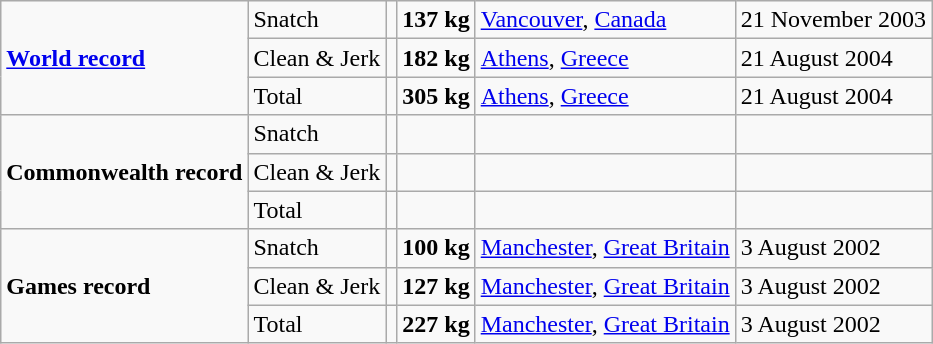<table class="wikitable">
<tr>
<td rowspan=3><strong><a href='#'>World record</a></strong></td>
<td>Snatch</td>
<td></td>
<td><strong>137 kg</strong></td>
<td><a href='#'>Vancouver</a>, <a href='#'>Canada</a></td>
<td>21 November 2003</td>
</tr>
<tr>
<td>Clean & Jerk</td>
<td></td>
<td><strong>182 kg</strong></td>
<td><a href='#'>Athens</a>, <a href='#'>Greece</a></td>
<td>21 August 2004</td>
</tr>
<tr>
<td>Total</td>
<td></td>
<td><strong>305 kg</strong></td>
<td><a href='#'>Athens</a>, <a href='#'>Greece</a></td>
<td>21 August 2004</td>
</tr>
<tr>
<td rowspan=3><strong>Commonwealth record</strong></td>
<td>Snatch</td>
<td></td>
<td></td>
<td></td>
<td></td>
</tr>
<tr>
<td>Clean & Jerk</td>
<td></td>
<td></td>
<td></td>
<td></td>
</tr>
<tr>
<td>Total</td>
<td></td>
<td></td>
<td></td>
<td></td>
</tr>
<tr>
<td rowspan=3><strong>Games record</strong></td>
<td>Snatch</td>
<td></td>
<td><strong>100 kg</strong></td>
<td><a href='#'>Manchester</a>, <a href='#'>Great Britain</a></td>
<td>3 August 2002</td>
</tr>
<tr>
<td>Clean & Jerk</td>
<td></td>
<td><strong>127 kg</strong></td>
<td><a href='#'>Manchester</a>, <a href='#'>Great Britain</a></td>
<td>3 August 2002</td>
</tr>
<tr>
<td>Total</td>
<td></td>
<td><strong>227 kg</strong></td>
<td><a href='#'>Manchester</a>, <a href='#'>Great Britain</a></td>
<td>3 August 2002</td>
</tr>
</table>
